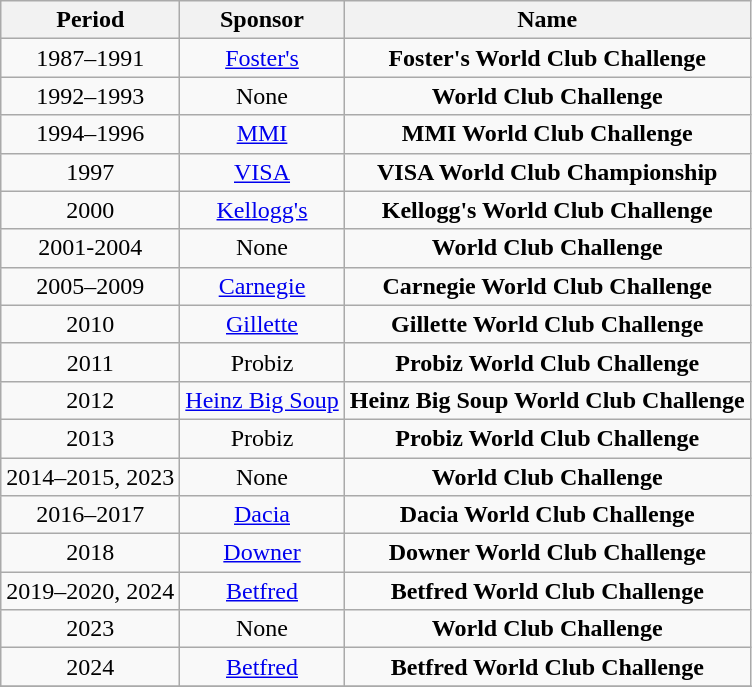<table class="wikitable" style="text-align:center;margin-left:center">
<tr>
<th>Period</th>
<th>Sponsor</th>
<th>Name</th>
</tr>
<tr>
<td>1987–1991</td>
<td rowspan=1><a href='#'>Foster's</a></td>
<td><strong>Foster's World Club Challenge</strong></td>
</tr>
<tr>
<td>1992–1993</td>
<td rowspan=1>None</td>
<td><strong>World Club Challenge</strong></td>
</tr>
<tr>
<td>1994–1996</td>
<td rowspan=1><a href='#'>MMI</a></td>
<td><strong>MMI World Club Challenge</strong></td>
</tr>
<tr>
<td>1997</td>
<td rowspan=1><a href='#'>VISA</a></td>
<td><strong>VISA World Club Championship</strong></td>
</tr>
<tr>
<td>2000</td>
<td rowspan=1><a href='#'>Kellogg's</a></td>
<td><strong>Kellogg's World Club Challenge</strong></td>
</tr>
<tr>
<td>2001-2004</td>
<td rowspan=1>None</td>
<td><strong>World Club Challenge</strong></td>
</tr>
<tr>
<td>2005–2009</td>
<td rowspan=1><a href='#'>Carnegie</a></td>
<td><strong>Carnegie World Club Challenge</strong></td>
</tr>
<tr>
<td>2010</td>
<td rowspan=1><a href='#'>Gillette</a></td>
<td><strong>Gillette World Club Challenge</strong></td>
</tr>
<tr>
<td>2011</td>
<td rowspan=1>Probiz</td>
<td><strong>Probiz World Club Challenge</strong></td>
</tr>
<tr>
<td>2012</td>
<td rowspan=1><a href='#'>Heinz Big Soup</a></td>
<td><strong>Heinz Big Soup World Club Challenge</strong></td>
</tr>
<tr>
<td>2013</td>
<td rowspan=1>Probiz</td>
<td><strong>Probiz World Club Challenge</strong></td>
</tr>
<tr>
<td>2014–2015, 2023</td>
<td rowspan=1>None</td>
<td><strong>World Club Challenge</strong></td>
</tr>
<tr>
<td>2016–2017</td>
<td rowspan=1><a href='#'>Dacia</a></td>
<td><strong>Dacia World Club Challenge</strong></td>
</tr>
<tr>
<td>2018</td>
<td rowspan=1><a href='#'>Downer</a></td>
<td><strong>Downer World Club Challenge</strong></td>
</tr>
<tr>
<td>2019–2020, 2024</td>
<td rowspan=1><a href='#'>Betfred</a></td>
<td><strong>Betfred World Club Challenge</strong></td>
</tr>
<tr>
<td>2023</td>
<td rowspan=1>None</td>
<td><strong>World Club Challenge</strong></td>
</tr>
<tr>
<td>2024</td>
<td rowspan=1><a href='#'>Betfred</a></td>
<td><strong>Betfred World Club Challenge</strong></td>
</tr>
<tr>
</tr>
</table>
